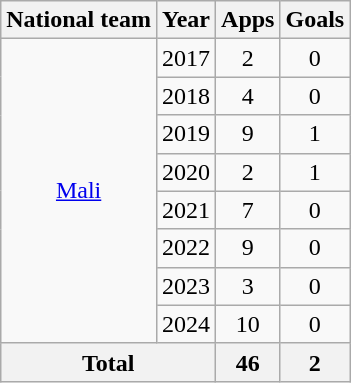<table class="wikitable" style="text-align:center">
<tr>
<th>National team</th>
<th>Year</th>
<th>Apps</th>
<th>Goals</th>
</tr>
<tr>
<td rowspan="8"><a href='#'>Mali</a></td>
<td>2017</td>
<td>2</td>
<td>0</td>
</tr>
<tr>
<td>2018</td>
<td>4</td>
<td>0</td>
</tr>
<tr>
<td>2019</td>
<td>9</td>
<td>1</td>
</tr>
<tr>
<td>2020</td>
<td>2</td>
<td>1</td>
</tr>
<tr>
<td>2021</td>
<td>7</td>
<td>0</td>
</tr>
<tr>
<td>2022</td>
<td>9</td>
<td>0</td>
</tr>
<tr>
<td>2023</td>
<td>3</td>
<td>0</td>
</tr>
<tr>
<td>2024</td>
<td>10</td>
<td>0</td>
</tr>
<tr>
<th colspan="2">Total</th>
<th>46</th>
<th>2</th>
</tr>
</table>
